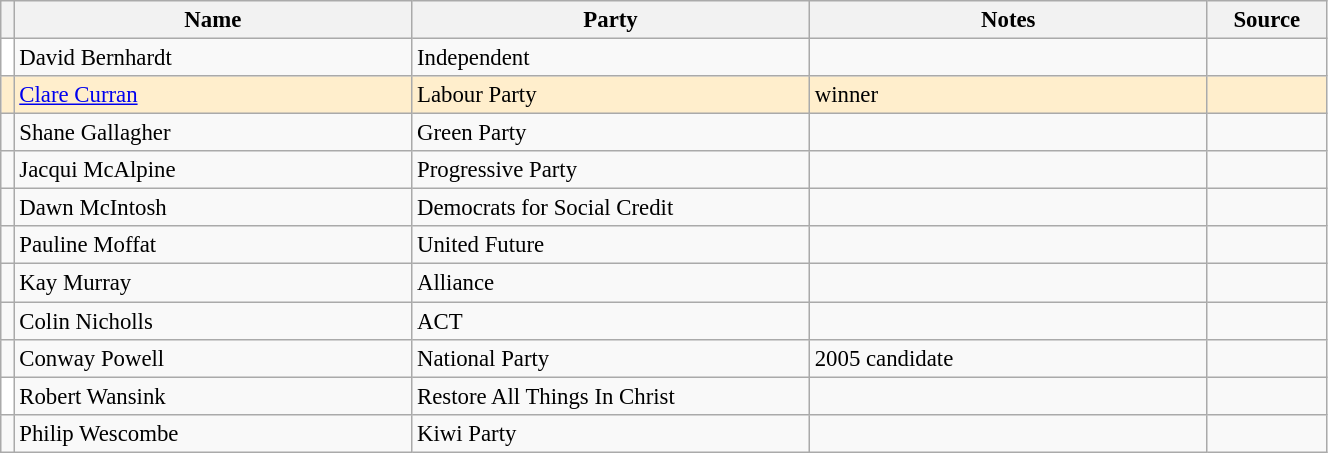<table class="wikitable" width="70%" style="font-size:95%;">
<tr>
<th width=1%></th>
<th width=30%>Name</th>
<th width=30%>Party</th>
<th width=30%>Notes</th>
<th width=9%>Source</th>
</tr>
<tr -->
<td bgcolor=white></td>
<td>David Bernhardt</td>
<td>Independent</td>
<td></td>
<td></td>
</tr>
<tr ---- bgcolor=#FFEECC>
<td bgcolor=></td>
<td><a href='#'>Clare Curran</a></td>
<td>Labour Party</td>
<td>winner</td>
<td></td>
</tr>
<tr -->
<td bgcolor=></td>
<td>Shane Gallagher</td>
<td>Green Party</td>
<td></td>
<td></td>
</tr>
<tr -->
<td bgcolor=></td>
<td>Jacqui McAlpine</td>
<td>Progressive Party</td>
<td></td>
<td></td>
</tr>
<tr -->
<td bgcolor=></td>
<td>Dawn McIntosh</td>
<td>Democrats for Social Credit</td>
<td></td>
<td></td>
</tr>
<tr -->
<td bgcolor=></td>
<td>Pauline Moffat</td>
<td>United Future</td>
<td></td>
<td></td>
</tr>
<tr -->
<td bgcolor=></td>
<td>Kay Murray</td>
<td>Alliance</td>
<td></td>
<td></td>
</tr>
<tr -->
<td bgcolor=></td>
<td>Colin Nicholls</td>
<td>ACT</td>
<td></td>
<td></td>
</tr>
<tr -->
<td bgcolor=></td>
<td>Conway Powell</td>
<td>National Party</td>
<td>2005 candidate</td>
<td></td>
</tr>
<tr -->
<td bgcolor=white></td>
<td>Robert Wansink</td>
<td>Restore All Things In Christ</td>
<td></td>
<td></td>
</tr>
<tr -->
<td bgcolor=></td>
<td>Philip Wescombe</td>
<td>Kiwi Party</td>
<td></td>
<td></td>
</tr>
</table>
